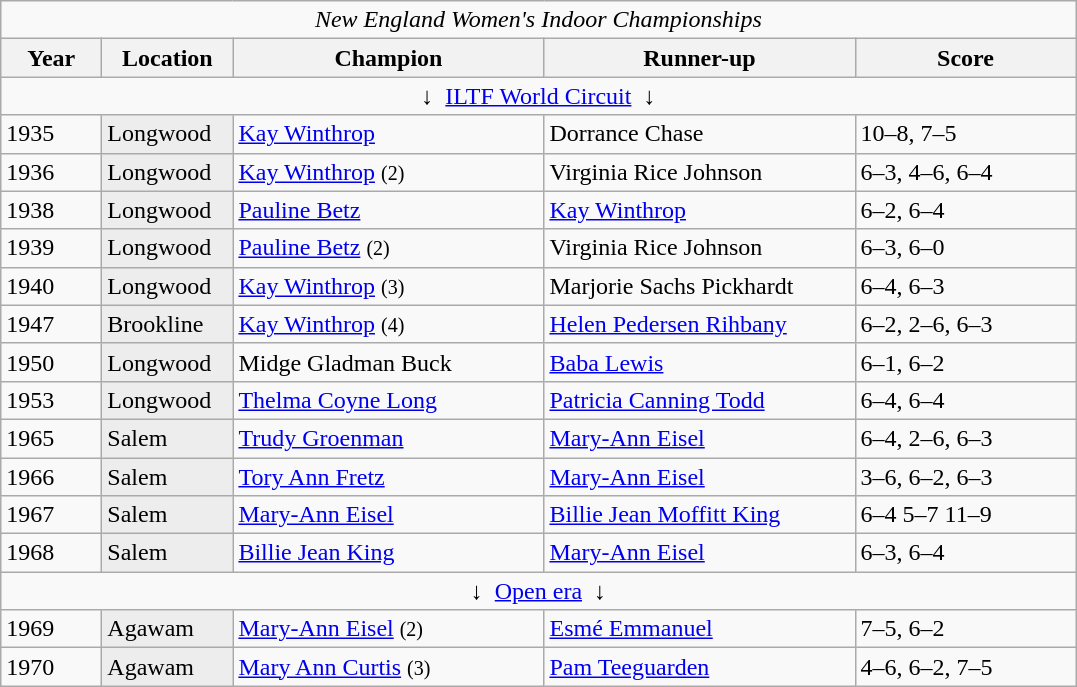<table class="wikitable">
<tr>
<td colspan=5 align=center><em>New England Women's Indoor Championships</em></td>
</tr>
<tr>
<th style="width:60px;">Year</th>
<th style="width:80px;">Location</th>
<th style="width:200px;">Champion</th>
<th style="width:200px;">Runner-up</th>
<th style="width:140px;">Score</th>
</tr>
<tr>
<td colspan=5 align=center>↓  <a href='#'>ILTF World Circuit</a>  ↓</td>
</tr>
<tr>
<td>1935</td>
<td style="background:#ededed">Longwood</td>
<td> <a href='#'>Kay Winthrop</a></td>
<td> Dorrance Chase</td>
<td>10–8, 7–5</td>
</tr>
<tr>
<td>1936</td>
<td style="background:#ededed">Longwood</td>
<td> <a href='#'>Kay Winthrop</a> <small>(2)</small></td>
<td> Virginia Rice Johnson</td>
<td>6–3, 4–6, 6–4</td>
</tr>
<tr>
<td>1938</td>
<td style="background:#ededed">Longwood</td>
<td> <a href='#'>Pauline Betz</a></td>
<td>  <a href='#'>Kay Winthrop</a></td>
<td>6–2, 6–4</td>
</tr>
<tr>
<td>1939</td>
<td style="background:#ededed">Longwood</td>
<td> <a href='#'>Pauline Betz</a>  <small>(2)</small></td>
<td> Virginia Rice Johnson</td>
<td>6–3, 6–0</td>
</tr>
<tr>
<td>1940</td>
<td style="background:#ededed">Longwood</td>
<td>  <a href='#'>Kay Winthrop</a> <small>(3)</small></td>
<td> Marjorie Sachs Pickhardt</td>
<td>6–4, 6–3</td>
</tr>
<tr>
<td>1947</td>
<td style="background:#ededed">Brookline</td>
<td>  <a href='#'>Kay Winthrop</a> <small>(4)</small></td>
<td> <a href='#'>Helen Pedersen Rihbany</a></td>
<td>6–2, 2–6, 6–3</td>
</tr>
<tr>
<td>1950</td>
<td style="background:#ededed">Longwood</td>
<td> Midge Gladman Buck</td>
<td> <a href='#'>Baba Lewis</a></td>
<td>6–1, 6–2</td>
</tr>
<tr>
<td>1953</td>
<td style="background:#ededed">Longwood</td>
<td> <a href='#'>Thelma Coyne Long</a></td>
<td> <a href='#'>Patricia Canning Todd</a></td>
<td>6–4, 6–4</td>
</tr>
<tr>
<td>1965</td>
<td style="background:#ededed">Salem</td>
<td> <a href='#'>Trudy Groenman</a></td>
<td> <a href='#'>Mary-Ann Eisel</a></td>
<td>6–4, 2–6, 6–3</td>
</tr>
<tr>
<td>1966</td>
<td style="background:#ededed">Salem</td>
<td> <a href='#'>Tory Ann Fretz</a></td>
<td> <a href='#'>Mary-Ann Eisel</a></td>
<td>3–6, 6–2, 6–3</td>
</tr>
<tr>
<td>1967</td>
<td style="background:#ededed">Salem</td>
<td> <a href='#'>Mary-Ann Eisel</a></td>
<td> <a href='#'>Billie Jean Moffitt King</a></td>
<td>6–4 5–7 11–9</td>
</tr>
<tr>
<td>1968</td>
<td style="background:#ededed">Salem</td>
<td> <a href='#'>Billie Jean King</a></td>
<td> <a href='#'>Mary-Ann Eisel</a></td>
<td>6–3, 6–4</td>
</tr>
<tr>
<td colspan=5 align=center>↓  <a href='#'>Open era</a>  ↓</td>
</tr>
<tr>
<td>1969</td>
<td style="background:#ededed">Agawam</td>
<td> <a href='#'>Mary-Ann Eisel</a>  <small>(2)</small></td>
<td> <a href='#'>Esmé Emmanuel</a></td>
<td>7–5, 6–2</td>
</tr>
<tr>
<td>1970</td>
<td style="background:#ededed">Agawam</td>
<td> <a href='#'>Mary Ann Curtis</a> <small>(3)</small></td>
<td> <a href='#'>Pam Teeguarden</a></td>
<td>4–6, 6–2, 7–5</td>
</tr>
</table>
